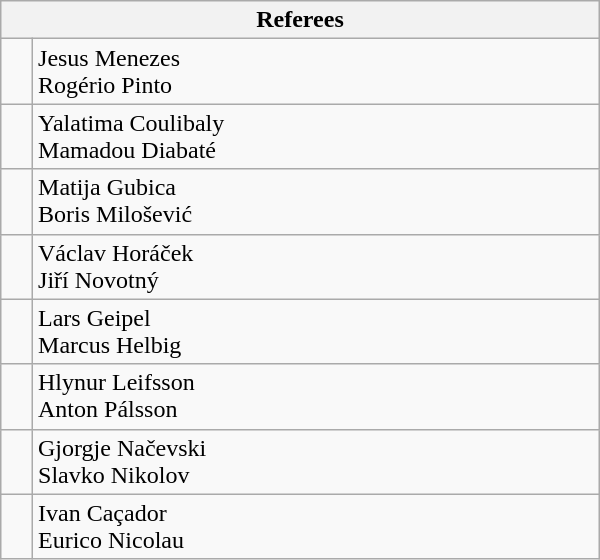<table class="wikitable" style="width:400px;">
<tr>
<th colspan=2>Referees</th>
</tr>
<tr>
<td align=left></td>
<td>Jesus Menezes<br>Rogério Pinto</td>
</tr>
<tr>
<td align=left></td>
<td>Yalatima Coulibaly<br>Mamadou Diabaté</td>
</tr>
<tr>
<td align=left></td>
<td>Matija Gubica<br>Boris Milošević</td>
</tr>
<tr>
<td align=left></td>
<td>Václav Horáček<br>Jiří Novotný</td>
</tr>
<tr>
<td align=left></td>
<td>Lars Geipel<br>Marcus Helbig</td>
</tr>
<tr>
<td align=left></td>
<td>Hlynur Leifsson<br>Anton Pálsson</td>
</tr>
<tr>
<td align=left></td>
<td>Gjorgje Načevski<br>Slavko Nikolov</td>
</tr>
<tr>
<td align=left></td>
<td>Ivan Caçador<br>Eurico Nicolau</td>
</tr>
</table>
